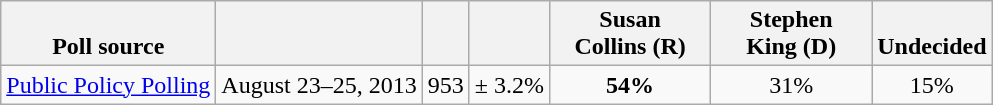<table class="wikitable" style="text-align:center">
<tr valign= bottom>
<th>Poll source</th>
<th></th>
<th></th>
<th></th>
<th style="width:100px;">Susan<br>Collins (R)</th>
<th style="width:100px;">Stephen<br>King (D)</th>
<th>Undecided</th>
</tr>
<tr>
<td align=left><a href='#'>Public Policy Polling</a></td>
<td>August 23–25, 2013</td>
<td>953</td>
<td>± 3.2%</td>
<td><strong>54%</strong></td>
<td>31%</td>
<td>15%</td>
</tr>
</table>
